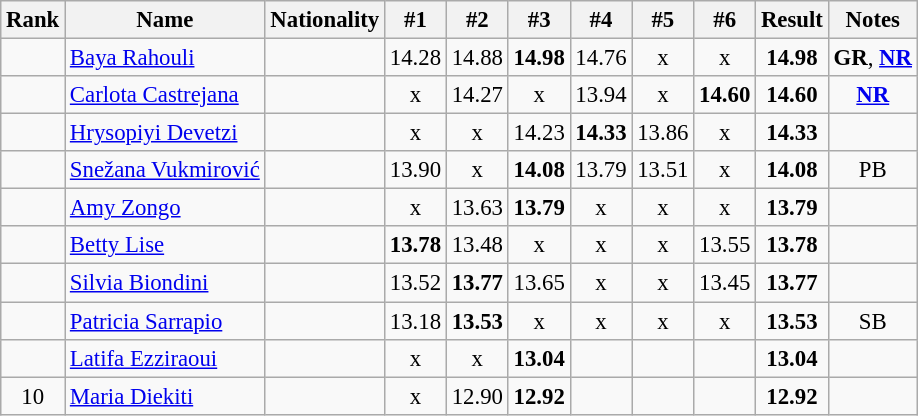<table class="wikitable sortable" style="text-align:center;font-size:95%">
<tr>
<th>Rank</th>
<th>Name</th>
<th>Nationality</th>
<th>#1</th>
<th>#2</th>
<th>#3</th>
<th>#4</th>
<th>#5</th>
<th>#6</th>
<th>Result</th>
<th>Notes</th>
</tr>
<tr>
<td></td>
<td align=left><a href='#'>Baya Rahouli</a></td>
<td align=left></td>
<td>14.28</td>
<td>14.88</td>
<td><strong>14.98</strong></td>
<td>14.76</td>
<td>x</td>
<td>x</td>
<td><strong>14.98</strong></td>
<td><strong>GR</strong>, <strong><a href='#'>NR</a></strong></td>
</tr>
<tr>
<td></td>
<td align=left><a href='#'>Carlota Castrejana</a></td>
<td align=left></td>
<td>x</td>
<td>14.27</td>
<td>x</td>
<td>13.94</td>
<td>x</td>
<td><strong>14.60</strong></td>
<td><strong>14.60</strong></td>
<td><strong><a href='#'>NR</a></strong></td>
</tr>
<tr>
<td></td>
<td align=left><a href='#'>Hrysopiyi Devetzi</a></td>
<td align=left></td>
<td>x</td>
<td>x</td>
<td>14.23</td>
<td><strong>14.33</strong></td>
<td>13.86</td>
<td>x</td>
<td><strong>14.33</strong></td>
<td></td>
</tr>
<tr>
<td></td>
<td align=left><a href='#'>Snežana Vukmirović</a></td>
<td align=left></td>
<td>13.90</td>
<td>x</td>
<td><strong>14.08</strong></td>
<td>13.79</td>
<td>13.51</td>
<td>x</td>
<td><strong>14.08</strong></td>
<td>PB</td>
</tr>
<tr>
<td></td>
<td align=left><a href='#'>Amy Zongo</a></td>
<td align=left></td>
<td>x</td>
<td>13.63</td>
<td><strong>13.79</strong></td>
<td>x</td>
<td>x</td>
<td>x</td>
<td><strong>13.79</strong></td>
<td></td>
</tr>
<tr>
<td></td>
<td align=left><a href='#'>Betty Lise</a></td>
<td align=left></td>
<td><strong>13.78</strong></td>
<td>13.48</td>
<td>x</td>
<td>x</td>
<td>x</td>
<td>13.55</td>
<td><strong>13.78</strong></td>
<td></td>
</tr>
<tr>
<td></td>
<td align=left><a href='#'>Silvia Biondini</a></td>
<td align=left></td>
<td>13.52</td>
<td><strong>13.77</strong></td>
<td>13.65</td>
<td>x</td>
<td>x</td>
<td>13.45</td>
<td><strong>13.77</strong></td>
<td></td>
</tr>
<tr>
<td></td>
<td align=left><a href='#'>Patricia Sarrapio</a></td>
<td align=left></td>
<td>13.18</td>
<td><strong>13.53</strong></td>
<td>x</td>
<td>x</td>
<td>x</td>
<td>x</td>
<td><strong>13.53</strong></td>
<td>SB</td>
</tr>
<tr>
<td></td>
<td align=left><a href='#'>Latifa Ezziraoui</a></td>
<td align=left></td>
<td>x</td>
<td>x</td>
<td><strong>13.04</strong></td>
<td></td>
<td></td>
<td></td>
<td><strong>13.04</strong></td>
<td></td>
</tr>
<tr>
<td>10</td>
<td align=left><a href='#'>Maria Diekiti</a></td>
<td align=left></td>
<td>x</td>
<td>12.90</td>
<td><strong>12.92</strong></td>
<td></td>
<td></td>
<td></td>
<td><strong>12.92</strong></td>
<td></td>
</tr>
</table>
